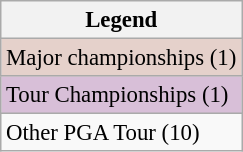<table class="wikitable" style="font-size:95%;">
<tr>
<th>Legend</th>
</tr>
<tr style="background:#e5d1cb;">
<td>Major championships (1)</td>
</tr>
<tr style="background:thistle;">
<td>Tour Championships (1)</td>
</tr>
<tr>
<td>Other PGA Tour (10)</td>
</tr>
</table>
